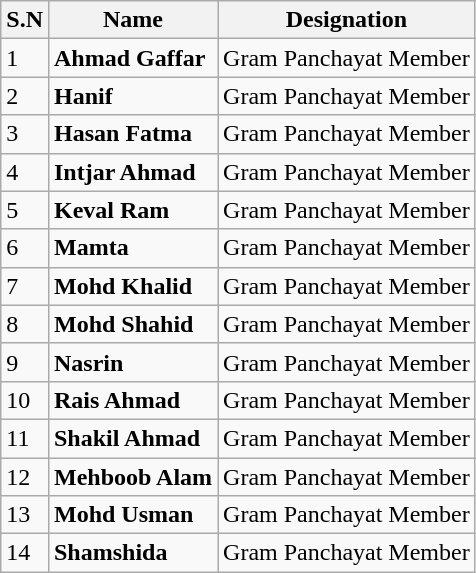<table class="wikitable">
<tr>
<th>S.N</th>
<th>Name</th>
<th>Designation</th>
</tr>
<tr>
<td>1</td>
<td><strong>Ahmad Gaffar</strong></td>
<td>Gram Panchayat Member</td>
</tr>
<tr>
<td>2</td>
<td><strong>Hanif</strong></td>
<td>Gram Panchayat Member</td>
</tr>
<tr>
<td>3</td>
<td><strong>Hasan Fatma</strong></td>
<td>Gram Panchayat Member</td>
</tr>
<tr>
<td>4</td>
<td><strong>Intjar Ahmad</strong></td>
<td>Gram Panchayat Member</td>
</tr>
<tr>
<td>5</td>
<td><strong>Keval Ram</strong></td>
<td>Gram Panchayat Member</td>
</tr>
<tr>
<td>6</td>
<td><strong>Mamta</strong></td>
<td>Gram Panchayat Member</td>
</tr>
<tr>
<td>7</td>
<td><strong>Mohd Khalid</strong></td>
<td>Gram Panchayat Member</td>
</tr>
<tr>
<td>8</td>
<td><strong>Mohd Shahid</strong></td>
<td>Gram Panchayat Member</td>
</tr>
<tr>
<td>9</td>
<td><strong>Nasrin</strong></td>
<td>Gram Panchayat Member</td>
</tr>
<tr>
<td>10</td>
<td><strong>Rais Ahmad</strong></td>
<td>Gram Panchayat Member</td>
</tr>
<tr>
<td>11</td>
<td><strong>Shakil Ahmad</strong></td>
<td>Gram Panchayat Member</td>
</tr>
<tr>
<td>12</td>
<td><strong>Mehboob Alam</strong></td>
<td>Gram Panchayat Member</td>
</tr>
<tr>
<td>13</td>
<td><strong>Mohd Usman</strong></td>
<td>Gram Panchayat Member</td>
</tr>
<tr>
<td>14</td>
<td><strong>Shamshida</strong></td>
<td>Gram Panchayat Member</td>
</tr>
</table>
